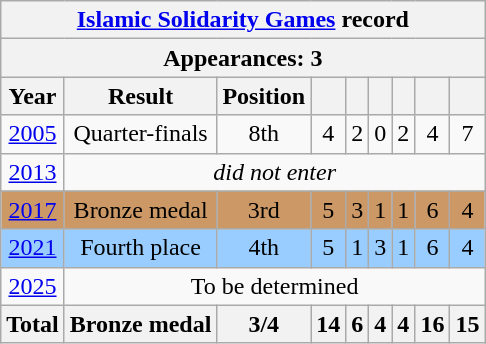<table class="wikitable" style="text-align: center;font-size:100%;">
<tr>
<th colspan=9><a href='#'>Islamic Solidarity Games</a> record</th>
</tr>
<tr>
<th colspan=9>Appearances: 3</th>
</tr>
<tr>
<th>Year</th>
<th>Result</th>
<th>Position</th>
<th></th>
<th></th>
<th></th>
<th></th>
<th></th>
<th></th>
</tr>
<tr>
<td> <a href='#'>2005</a></td>
<td>Quarter-finals</td>
<td>8th</td>
<td>4</td>
<td>2</td>
<td>0</td>
<td>2</td>
<td>4</td>
<td>7</td>
</tr>
<tr>
<td> <a href='#'>2013</a></td>
<td colspan="8"><em>did not enter</em></td>
</tr>
<tr style="background:#c96;">
<td> <a href='#'>2017</a></td>
<td>Bronze medal</td>
<td>3rd</td>
<td>5</td>
<td>3</td>
<td>1</td>
<td>1</td>
<td>6</td>
<td>4</td>
</tr>
<tr bgcolor=#9acdff>
<td> <a href='#'>2021</a></td>
<td>Fourth place</td>
<td>4th</td>
<td>5</td>
<td>1</td>
<td>3</td>
<td>1</td>
<td>6</td>
<td>4</td>
</tr>
<tr>
<td> <a href='#'>2025</a></td>
<td colspan=8>To be determined</td>
</tr>
<tr>
<th>Total</th>
<th>Bronze medal</th>
<th>3/4</th>
<th>14</th>
<th>6</th>
<th>4</th>
<th>4</th>
<th>16</th>
<th>15</th>
</tr>
</table>
